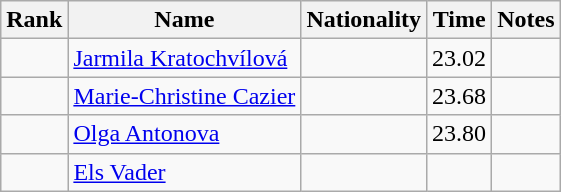<table class="wikitable sortable" style="text-align:center">
<tr>
<th>Rank</th>
<th>Name</th>
<th>Nationality</th>
<th>Time</th>
<th>Notes</th>
</tr>
<tr>
<td></td>
<td align="left"><a href='#'>Jarmila Kratochvílová</a></td>
<td align=left></td>
<td>23.02</td>
<td></td>
</tr>
<tr>
<td></td>
<td align="left"><a href='#'>Marie-Christine Cazier</a></td>
<td align=left></td>
<td>23.68</td>
<td></td>
</tr>
<tr>
<td></td>
<td align="left"><a href='#'>Olga Antonova</a></td>
<td align=left></td>
<td>23.80</td>
<td></td>
</tr>
<tr>
<td></td>
<td align="left"><a href='#'>Els Vader</a></td>
<td align=left></td>
<td></td>
<td></td>
</tr>
</table>
